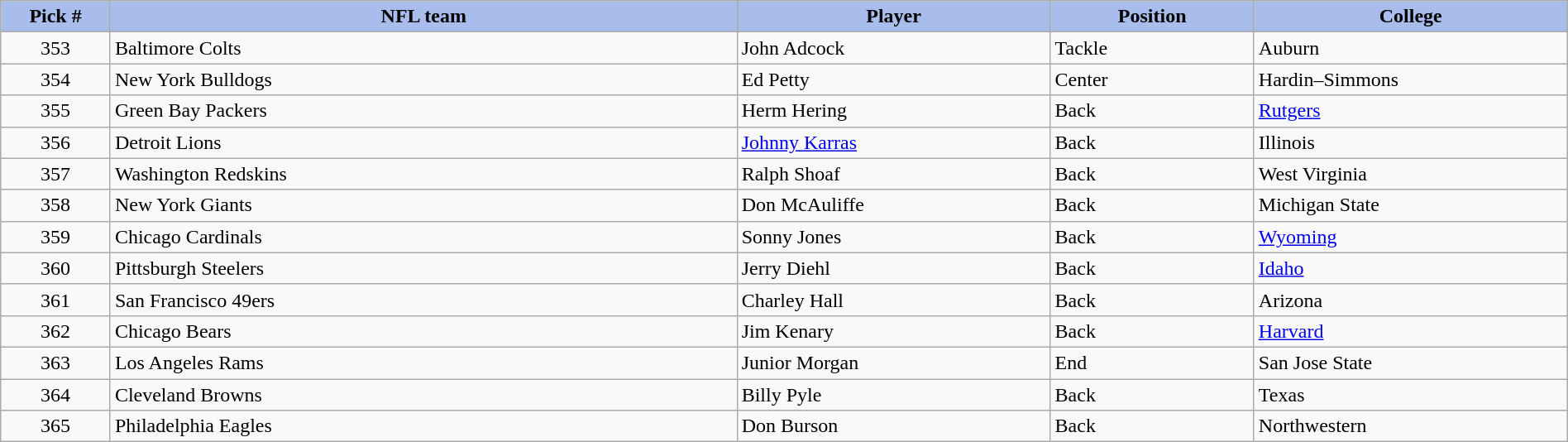<table class="wikitable sortable sortable" style="width: 100%">
<tr>
<th style="background:#A8BDEC;" width=7%>Pick #</th>
<th width=40% style="background:#A8BDEC;">NFL team</th>
<th width=20% style="background:#A8BDEC;">Player</th>
<th width=13% style="background:#A8BDEC;">Position</th>
<th style="background:#A8BDEC;">College</th>
</tr>
<tr>
<td align=center>353</td>
<td>Baltimore Colts</td>
<td>John Adcock</td>
<td>Tackle</td>
<td>Auburn</td>
</tr>
<tr>
<td align=center>354</td>
<td>New York Bulldogs</td>
<td>Ed Petty</td>
<td>Center</td>
<td>Hardin–Simmons</td>
</tr>
<tr>
<td align=center>355</td>
<td>Green Bay Packers</td>
<td>Herm Hering</td>
<td>Back</td>
<td><a href='#'>Rutgers</a></td>
</tr>
<tr>
<td align=center>356</td>
<td>Detroit Lions</td>
<td><a href='#'>Johnny Karras</a></td>
<td>Back</td>
<td>Illinois</td>
</tr>
<tr>
<td align=center>357</td>
<td>Washington Redskins</td>
<td>Ralph Shoaf</td>
<td>Back</td>
<td>West Virginia</td>
</tr>
<tr>
<td align=center>358</td>
<td>New York Giants</td>
<td>Don McAuliffe</td>
<td>Back</td>
<td>Michigan State</td>
</tr>
<tr>
<td align=center>359</td>
<td>Chicago Cardinals</td>
<td>Sonny Jones</td>
<td>Back</td>
<td><a href='#'>Wyoming</a></td>
</tr>
<tr>
<td align=center>360</td>
<td>Pittsburgh Steelers</td>
<td>Jerry Diehl</td>
<td>Back</td>
<td><a href='#'>Idaho</a></td>
</tr>
<tr>
<td align=center>361</td>
<td>San Francisco 49ers</td>
<td>Charley Hall</td>
<td>Back</td>
<td>Arizona</td>
</tr>
<tr>
<td align=center>362</td>
<td>Chicago Bears</td>
<td>Jim Kenary</td>
<td>Back</td>
<td><a href='#'>Harvard</a></td>
</tr>
<tr>
<td align=center>363</td>
<td>Los Angeles Rams</td>
<td>Junior Morgan</td>
<td>End</td>
<td>San Jose State</td>
</tr>
<tr>
<td align=center>364</td>
<td>Cleveland Browns</td>
<td>Billy Pyle</td>
<td>Back</td>
<td>Texas</td>
</tr>
<tr>
<td align=center>365</td>
<td>Philadelphia Eagles</td>
<td>Don Burson</td>
<td>Back</td>
<td>Northwestern</td>
</tr>
</table>
